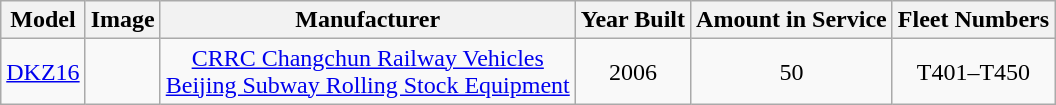<table class="wikitable" style="border-collapse: collapse; text-align: center;">
<tr>
<th>Model</th>
<th>Image</th>
<th>Manufacturer</th>
<th>Year Built</th>
<th>Amount in Service</th>
<th>Fleet Numbers</th>
</tr>
<tr>
<td><a href='#'>DKZ16</a></td>
<td></td>
<td><a href='#'>CRRC Changchun Railway Vehicles</a><br><a href='#'>Beijing Subway Rolling Stock Equipment</a></td>
<td>2006</td>
<td>50</td>
<td>T401–T450</td>
</tr>
</table>
